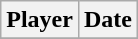<table class="wikitable">
<tr>
<th>Player</th>
<th>Date</th>
</tr>
<tr>
</tr>
</table>
